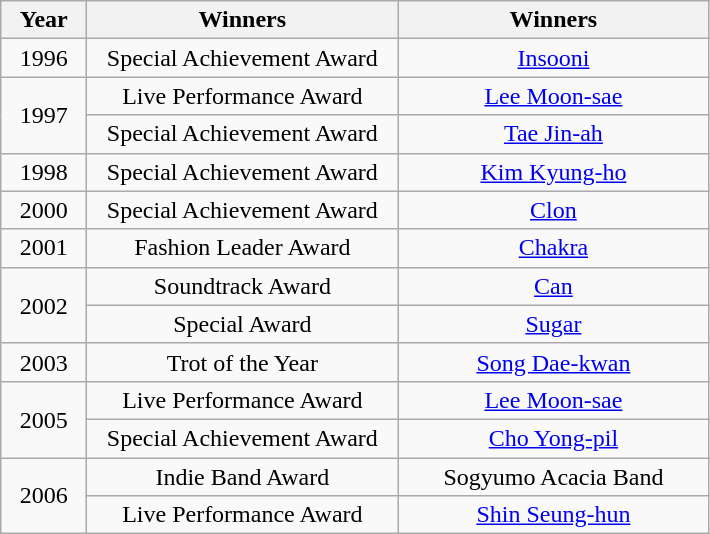<table class="wikitable" style="text-align:center;">
<tr>
<th width="50">Year</th>
<th width="200">Winners</th>
<th width="200">Winners</th>
</tr>
<tr>
<td>1996</td>
<td>Special Achievement Award</td>
<td><a href='#'>Insooni</a></td>
</tr>
<tr>
<td rowspan="2">1997</td>
<td>Live Performance Award</td>
<td><a href='#'>Lee Moon-sae</a></td>
</tr>
<tr>
<td>Special Achievement Award</td>
<td><a href='#'>Tae Jin-ah</a></td>
</tr>
<tr>
<td>1998</td>
<td>Special Achievement Award</td>
<td><a href='#'>Kim Kyung-ho</a></td>
</tr>
<tr>
<td>2000</td>
<td>Special Achievement Award</td>
<td><a href='#'>Clon</a></td>
</tr>
<tr>
<td>2001</td>
<td>Fashion Leader Award</td>
<td><a href='#'>Chakra</a></td>
</tr>
<tr>
<td rowspan="2">2002</td>
<td>Soundtrack Award</td>
<td><a href='#'>Can</a></td>
</tr>
<tr>
<td>Special Award</td>
<td><a href='#'>Sugar</a></td>
</tr>
<tr>
<td>2003</td>
<td>Trot of the Year</td>
<td><a href='#'>Song Dae-kwan</a></td>
</tr>
<tr>
<td rowspan="2">2005</td>
<td>Live Performance Award</td>
<td><a href='#'>Lee Moon-sae</a></td>
</tr>
<tr>
<td>Special Achievement Award</td>
<td><a href='#'>Cho Yong-pil</a></td>
</tr>
<tr>
<td rowspan="2">2006</td>
<td>Indie Band Award</td>
<td>Sogyumo Acacia Band</td>
</tr>
<tr>
<td>Live Performance Award</td>
<td><a href='#'>Shin Seung-hun</a></td>
</tr>
</table>
